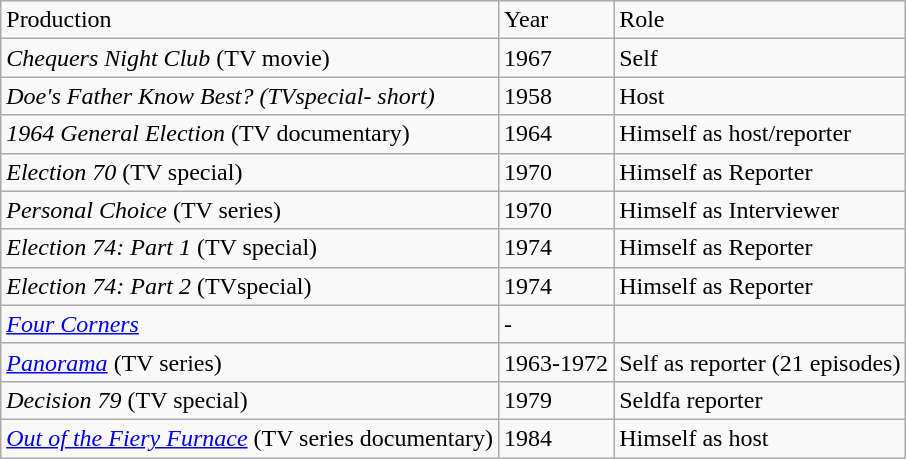<table class="wikitable">
<tr>
<td>Production</td>
<td>Year</td>
<td>Role</td>
</tr>
<tr>
<td><em>Chequers Night Club</em> (TV movie)</td>
<td>1967</td>
<td>Self</td>
</tr>
<tr>
<td><em>Doe's Father Know Best?  (TVspecial- short)</em></td>
<td>1958</td>
<td>Host</td>
</tr>
<tr>
<td><em>1964 General Election</em> (TV documentary)</td>
<td>1964</td>
<td>Himself as host/reporter</td>
</tr>
<tr>
<td><em>Election 70</em> (TV special)</td>
<td>1970</td>
<td>Himself as Reporter</td>
</tr>
<tr>
<td><em>Personal Choice</em> (TV series)</td>
<td>1970</td>
<td>Himself as Interviewer</td>
</tr>
<tr>
<td><em>Election 74: Part 1</em> (TV special)</td>
<td>1974</td>
<td>Himself as Reporter</td>
</tr>
<tr>
<td><em>Election 74: Part 2</em> (TVspecial)</td>
<td>1974</td>
<td>Himself as Reporter</td>
</tr>
<tr>
<td><em><a href='#'>Four Corners</a></em></td>
<td>-</td>
</tr>
<tr>
<td><em><a href='#'>Panorama</a></em> (TV series)</td>
<td>1963-1972</td>
<td>Self as reporter (21 episodes)</td>
</tr>
<tr>
<td><em>Decision 79</em> (TV special)</td>
<td>1979</td>
<td>Seldfa reporter</td>
</tr>
<tr>
<td><em><a href='#'>Out of the Fiery Furnace</a></em> (TV series documentary)</td>
<td>1984</td>
<td>Himself as host</td>
</tr>
</table>
